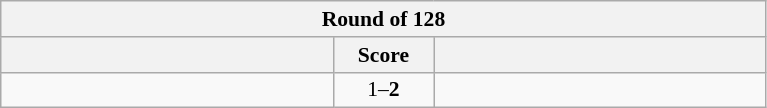<table class="wikitable" style="text-align: center; font-size:90% ">
<tr>
<th colspan=4>Round of 128</th>
</tr>
<tr>
<th width=215></th>
<th width=60>Score</th>
<th width=215></th>
</tr>
<tr>
<td align=left></td>
<td>1–<strong>2</strong></td>
<td align=left><strong></strong></td>
</tr>
</table>
